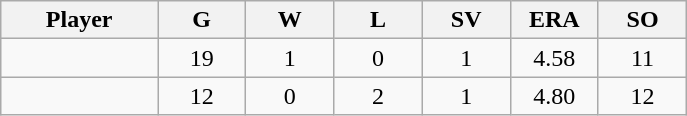<table class="wikitable sortable">
<tr>
<th bgcolor="#DDDDFF" width="16%">Player</th>
<th bgcolor="#DDDDFF" width="9%">G</th>
<th bgcolor="#DDDDFF" width="9%">W</th>
<th bgcolor="#DDDDFF" width="9%">L</th>
<th bgcolor="#DDDDFF" width="9%">SV</th>
<th bgcolor="#DDDDFF" width="9%">ERA</th>
<th bgcolor="#DDDDFF" width="9%">SO</th>
</tr>
<tr align="center">
<td></td>
<td>19</td>
<td>1</td>
<td>0</td>
<td>1</td>
<td>4.58</td>
<td>11</td>
</tr>
<tr align="center">
<td></td>
<td>12</td>
<td>0</td>
<td>2</td>
<td>1</td>
<td>4.80</td>
<td>12</td>
</tr>
</table>
